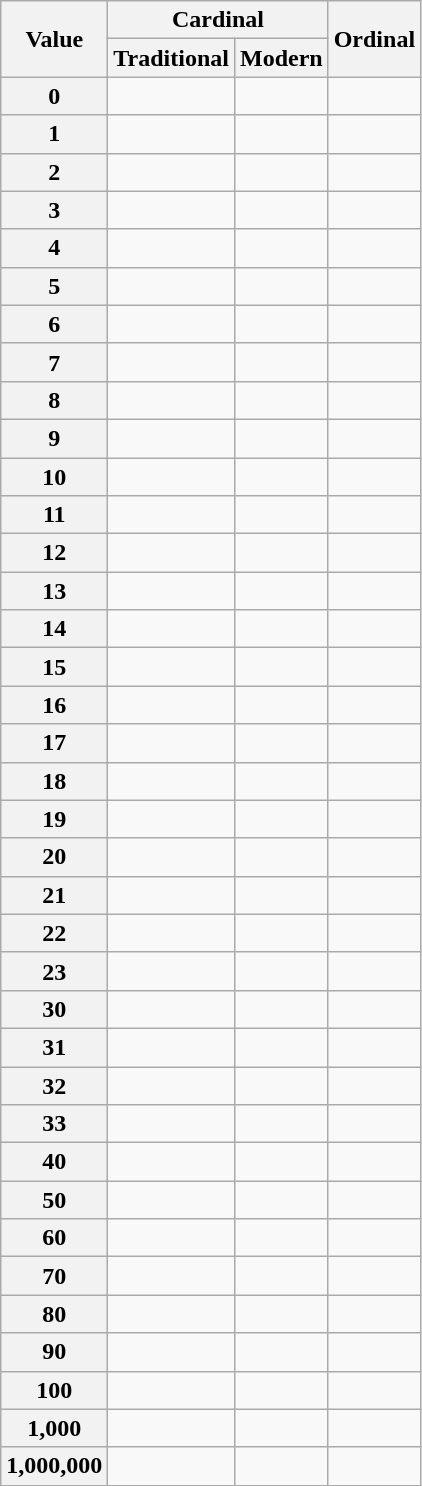<table class="wikitable mw-collapsible">
<tr>
<th rowspan="2">Value</th>
<th colspan="2">Cardinal</th>
<th rowspan="2">Ordinal</th>
</tr>
<tr>
<th>Traditional</th>
<th>Modern</th>
</tr>
<tr>
<th>0</th>
<td></td>
<td></td>
<td></td>
</tr>
<tr>
<th>1</th>
<td></td>
<td></td>
<td></td>
</tr>
<tr>
<th>2</th>
<td></td>
<td></td>
<td></td>
</tr>
<tr>
<th>3</th>
<td></td>
<td></td>
<td></td>
</tr>
<tr>
<th>4</th>
<td></td>
<td></td>
<td></td>
</tr>
<tr>
<th>5</th>
<td></td>
<td></td>
<td></td>
</tr>
<tr>
<th>6</th>
<td></td>
<td></td>
<td></td>
</tr>
<tr>
<th>7</th>
<td></td>
<td></td>
<td></td>
</tr>
<tr>
<th>8</th>
<td></td>
<td></td>
<td></td>
</tr>
<tr>
<th>9</th>
<td></td>
<td></td>
<td></td>
</tr>
<tr>
<th>10</th>
<td></td>
<td></td>
<td></td>
</tr>
<tr>
<th>11</th>
<td></td>
<td></td>
<td></td>
</tr>
<tr>
<th>12</th>
<td></td>
<td></td>
<td></td>
</tr>
<tr>
<th>13</th>
<td></td>
<td></td>
<td></td>
</tr>
<tr>
<th>14</th>
<td></td>
<td></td>
<td></td>
</tr>
<tr>
<th>15</th>
<td></td>
<td></td>
<td></td>
</tr>
<tr>
<th>16</th>
<td></td>
<td></td>
<td></td>
</tr>
<tr>
<th>17</th>
<td></td>
<td></td>
<td></td>
</tr>
<tr>
<th>18</th>
<td></td>
<td></td>
<td></td>
</tr>
<tr>
<th>19</th>
<td></td>
<td></td>
<td></td>
</tr>
<tr>
<th>20</th>
<td></td>
<td></td>
<td></td>
</tr>
<tr>
<th>21</th>
<td></td>
<td></td>
<td></td>
</tr>
<tr>
<th>22</th>
<td></td>
<td></td>
<td></td>
</tr>
<tr>
<th>23</th>
<td></td>
<td></td>
<td></td>
</tr>
<tr>
<th>30</th>
<td></td>
<td></td>
<td></td>
</tr>
<tr>
<th>31</th>
<td></td>
<td></td>
<td></td>
</tr>
<tr>
<th>32</th>
<td></td>
<td></td>
<td></td>
</tr>
<tr>
<th>33</th>
<td></td>
<td></td>
<td></td>
</tr>
<tr>
<th>40</th>
<td></td>
<td></td>
<td></td>
</tr>
<tr>
<th>50</th>
<td></td>
<td></td>
<td></td>
</tr>
<tr>
<th>60</th>
<td></td>
<td></td>
<td></td>
</tr>
<tr>
<th>70</th>
<td></td>
<td></td>
<td></td>
</tr>
<tr>
<th>80</th>
<td></td>
<td></td>
<td></td>
</tr>
<tr>
<th>90</th>
<td></td>
<td></td>
<td></td>
</tr>
<tr>
<th>100</th>
<td></td>
<td></td>
<td></td>
</tr>
<tr>
<th>1,000</th>
<td></td>
<td></td>
<td></td>
</tr>
<tr>
<th>1,000,000</th>
<td></td>
<td></td>
<td></td>
</tr>
</table>
